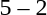<table style="text-align:center">
<tr>
<th width=200></th>
<th width=100></th>
<th width=200></th>
</tr>
<tr>
<td align=right><strong></strong></td>
<td>5 – 2</td>
<td align=left></td>
</tr>
</table>
